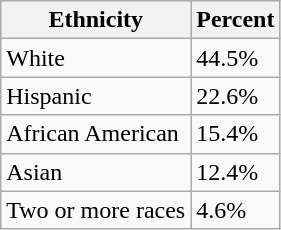<table class="wikitable">
<tr>
<th>Ethnicity</th>
<th>Percent</th>
</tr>
<tr>
<td>White</td>
<td>44.5%</td>
</tr>
<tr>
<td>Hispanic</td>
<td>22.6%</td>
</tr>
<tr>
<td>African American</td>
<td>15.4%</td>
</tr>
<tr>
<td>Asian</td>
<td>12.4%</td>
</tr>
<tr>
<td>Two or more races</td>
<td>4.6%</td>
</tr>
</table>
